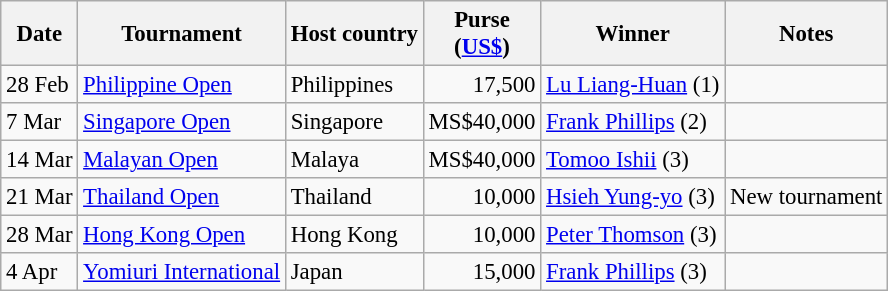<table class="wikitable" style="font-size:95%">
<tr>
<th>Date</th>
<th>Tournament</th>
<th>Host country</th>
<th>Purse<br>(<a href='#'>US$</a>)</th>
<th>Winner</th>
<th>Notes</th>
</tr>
<tr>
<td>28 Feb</td>
<td><a href='#'>Philippine Open</a></td>
<td>Philippines</td>
<td align=right>17,500</td>
<td> <a href='#'>Lu Liang-Huan</a> (1)</td>
<td></td>
</tr>
<tr>
<td>7 Mar</td>
<td><a href='#'>Singapore Open</a></td>
<td>Singapore</td>
<td align=right>MS$40,000</td>
<td> <a href='#'>Frank Phillips</a> (2)</td>
<td></td>
</tr>
<tr>
<td>14 Mar</td>
<td><a href='#'>Malayan Open</a></td>
<td>Malaya</td>
<td align=right>MS$40,000</td>
<td> <a href='#'>Tomoo Ishii</a> (3)</td>
<td></td>
</tr>
<tr>
<td>21 Mar</td>
<td><a href='#'>Thailand Open</a></td>
<td>Thailand</td>
<td align=right>10,000</td>
<td> <a href='#'>Hsieh Yung-yo</a> (3)</td>
<td>New tournament</td>
</tr>
<tr>
<td>28 Mar</td>
<td><a href='#'>Hong Kong Open</a></td>
<td>Hong Kong</td>
<td align=right>10,000</td>
<td> <a href='#'>Peter Thomson</a> (3)</td>
<td></td>
</tr>
<tr>
<td>4 Apr</td>
<td><a href='#'>Yomiuri International</a></td>
<td>Japan</td>
<td align=right>15,000</td>
<td> <a href='#'>Frank Phillips</a> (3)</td>
<td></td>
</tr>
</table>
